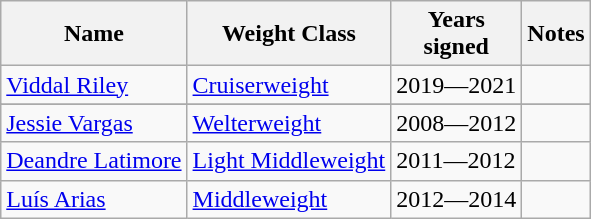<table class="wikitable sortable">
<tr>
<th>Name</th>
<th>Weight Class</th>
<th>Years<br>signed</th>
<th class="unsortable">Notes</th>
</tr>
<tr>
<td> <a href='#'>Viddal Riley</a></td>
<td><a href='#'>Cruiserweight</a></td>
<td>2019—2021</td>
<td></td>
</tr>
<tr>
</tr>
<tr>
<td> <a href='#'>Jessie Vargas</a></td>
<td><a href='#'>Welterweight</a></td>
<td>2008—2012</td>
<td></td>
</tr>
<tr>
<td> <a href='#'>Deandre Latimore</a></td>
<td><a href='#'>Light Middleweight</a></td>
<td>2011—2012</td>
<td></td>
</tr>
<tr>
<td> <a href='#'>Luís Arias</a></td>
<td><a href='#'>Middleweight</a></td>
<td>2012—2014</td>
<td></td>
</tr>
</table>
